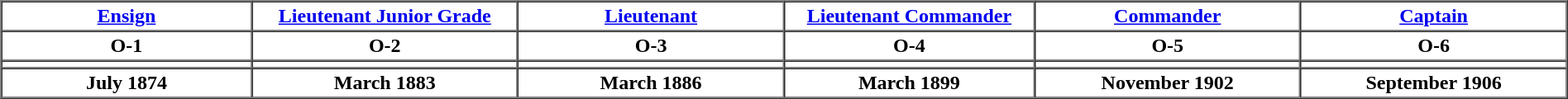<table border="1" cellpadding="2" cellspacing="0" align="center" width="100%">
<tr>
<th><a href='#'>Ensign</a></th>
<th><a href='#'>Lieutenant Junior Grade</a></th>
<th><a href='#'>Lieutenant</a></th>
<th><a href='#'>Lieutenant Commander</a></th>
<th><a href='#'>Commander</a></th>
<th><a href='#'>Captain</a></th>
</tr>
<tr>
<th>O-1</th>
<th>O-2</th>
<th>O-3</th>
<th>O-4</th>
<th>O-5</th>
<th>O-6</th>
</tr>
<tr>
<td align="center" width="16%"></td>
<td align="center" width="17%"></td>
<td align="center" width="17%"></td>
<td align="center" width="16%"></td>
<td align="center" width="17%"></td>
<td align="center" width="17%"></td>
</tr>
<tr>
<th>July 1874</th>
<th>March 1883</th>
<th>March 1886</th>
<th>March 1899</th>
<th>November 1902</th>
<th>September 1906</th>
</tr>
</table>
